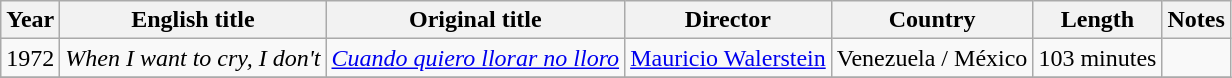<table class="wikitable sortable">
<tr>
<th>Year</th>
<th>English title</th>
<th>Original title</th>
<th>Director</th>
<th>Country</th>
<th>Length</th>
<th>Notes</th>
</tr>
<tr>
<td align="center">1972</td>
<td><em>When I want to cry, I don't</em></td>
<td><a href='#'><em>Cuando quiero llorar no lloro</em></a></td>
<td><a href='#'>Mauricio Walerstein</a></td>
<td>Venezuela / México</td>
<td>103 minutes</td>
<td></td>
</tr>
<tr>
</tr>
</table>
